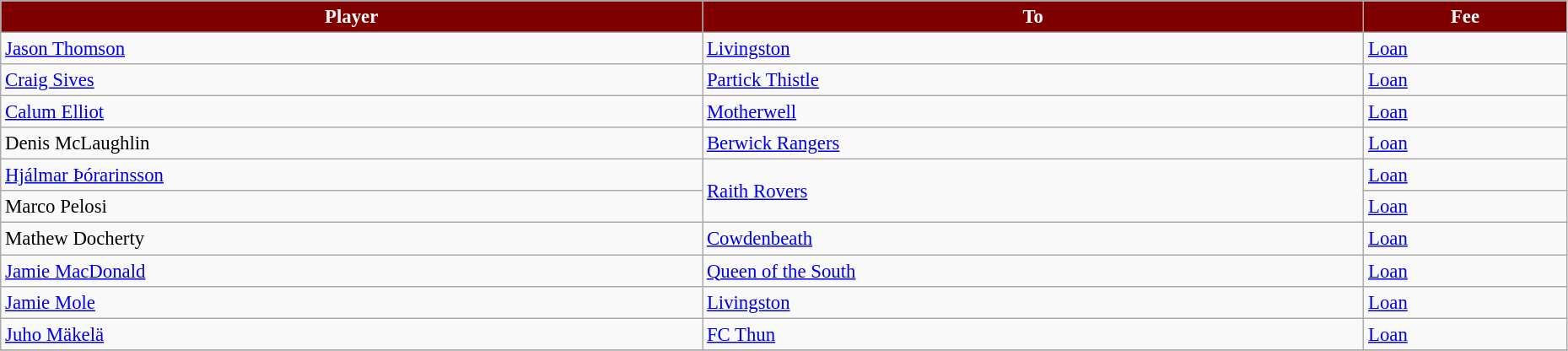<table class="wikitable" style="text-align:left; font-size:95%;width:98%;">
<tr>
<th style="background:maroon; color:white;">Player</th>
<th style="background:maroon; color:white;">To</th>
<th style="background:maroon; color:white;">Fee</th>
</tr>
<tr>
<td> <a href='#'>Jason Thomson</a></td>
<td> <a href='#'>Livingston</a></td>
<td><a href='#'>Loan</a></td>
</tr>
<tr>
<td> <a href='#'>Craig Sives</a></td>
<td> <a href='#'>Partick Thistle</a></td>
<td><a href='#'>Loan</a></td>
</tr>
<tr>
<td> <a href='#'>Calum Elliot</a></td>
<td> <a href='#'>Motherwell</a></td>
<td><a href='#'>Loan</a></td>
</tr>
<tr>
<td> Denis McLaughlin</td>
<td> <a href='#'>Berwick Rangers</a></td>
<td><a href='#'>Loan</a></td>
</tr>
<tr>
<td> <a href='#'>Hjálmar Þórarinsson</a></td>
<td rowspan=2> <a href='#'>Raith Rovers</a></td>
<td><a href='#'>Loan</a></td>
</tr>
<tr>
<td> Marco Pelosi</td>
<td><a href='#'>Loan</a></td>
</tr>
<tr>
<td> Mathew Docherty</td>
<td> <a href='#'>Cowdenbeath</a></td>
<td><a href='#'>Loan</a></td>
</tr>
<tr>
<td> <a href='#'>Jamie MacDonald</a></td>
<td> <a href='#'>Queen of the South</a></td>
<td><a href='#'>Loan</a></td>
</tr>
<tr>
<td> <a href='#'>Jamie Mole</a></td>
<td> <a href='#'>Livingston</a></td>
<td><a href='#'>Loan</a></td>
</tr>
<tr>
<td> <a href='#'>Juho Mäkelä</a></td>
<td> <a href='#'>FC Thun</a></td>
<td><a href='#'>Loan</a></td>
</tr>
<tr>
</tr>
</table>
